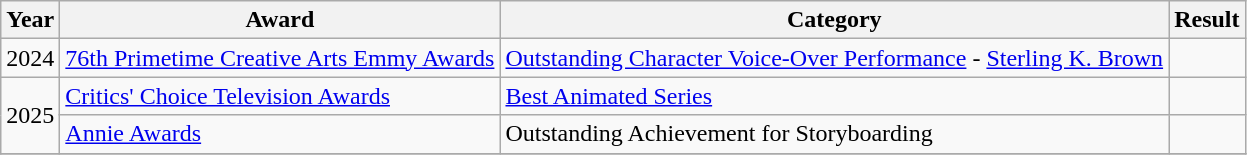<table class="wikitable">
<tr>
<th>Year</th>
<th>Award</th>
<th>Category</th>
<th>Result</th>
</tr>
<tr>
<td>2024</td>
<td><a href='#'>76th Primetime Creative Arts Emmy Awards</a></td>
<td><a href='#'>Outstanding Character Voice-Over Performance</a> - <a href='#'>Sterling K. Brown</a></td>
<td></td>
</tr>
<tr>
<td rowspan="2">2025</td>
<td><a href='#'>Critics' Choice Television Awards</a></td>
<td><a href='#'>Best Animated Series</a></td>
<td></td>
</tr>
<tr>
<td><a href='#'>Annie Awards</a></td>
<td>Outstanding Achievement for Storyboarding</td>
<td></td>
</tr>
<tr>
</tr>
</table>
